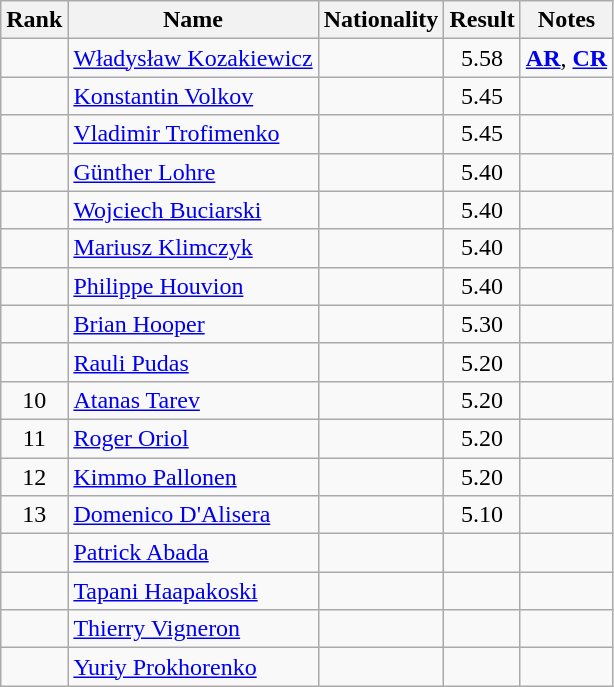<table class="wikitable sortable" style="text-align:center">
<tr>
<th>Rank</th>
<th>Name</th>
<th>Nationality</th>
<th>Result</th>
<th>Notes</th>
</tr>
<tr>
<td></td>
<td align="left"><a href='#'>Władysław Kozakiewicz</a></td>
<td align=left></td>
<td>5.58</td>
<td><strong><a href='#'>AR</a></strong>, <strong><a href='#'>CR</a></strong></td>
</tr>
<tr>
<td></td>
<td align="left"><a href='#'>Konstantin Volkov</a></td>
<td align=left></td>
<td>5.45</td>
<td></td>
</tr>
<tr>
<td></td>
<td align="left"><a href='#'>Vladimir Trofimenko</a></td>
<td align=left></td>
<td>5.45</td>
<td></td>
</tr>
<tr>
<td></td>
<td align="left"><a href='#'>Günther Lohre</a></td>
<td align=left></td>
<td>5.40</td>
<td></td>
</tr>
<tr>
<td></td>
<td align="left"><a href='#'>Wojciech Buciarski</a></td>
<td align=left></td>
<td>5.40</td>
<td></td>
</tr>
<tr>
<td></td>
<td align="left"><a href='#'>Mariusz Klimczyk</a></td>
<td align=left></td>
<td>5.40</td>
<td></td>
</tr>
<tr>
<td></td>
<td align="left"><a href='#'>Philippe Houvion</a></td>
<td align=left></td>
<td>5.40</td>
<td></td>
</tr>
<tr>
<td></td>
<td align="left"><a href='#'>Brian Hooper</a></td>
<td align=left></td>
<td>5.30</td>
<td></td>
</tr>
<tr>
<td></td>
<td align="left"><a href='#'>Rauli Pudas</a></td>
<td align=left></td>
<td>5.20</td>
<td></td>
</tr>
<tr>
<td>10</td>
<td align="left"><a href='#'>Atanas Tarev</a></td>
<td align=left></td>
<td>5.20</td>
<td></td>
</tr>
<tr>
<td>11</td>
<td align="left"><a href='#'>Roger Oriol</a></td>
<td align=left></td>
<td>5.20</td>
<td></td>
</tr>
<tr>
<td>12</td>
<td align="left"><a href='#'>Kimmo Pallonen</a></td>
<td align=left></td>
<td>5.20</td>
<td></td>
</tr>
<tr>
<td>13</td>
<td align="left"><a href='#'>Domenico D'Alisera</a></td>
<td align=left></td>
<td>5.10</td>
<td></td>
</tr>
<tr>
<td></td>
<td align="left"><a href='#'>Patrick Abada</a></td>
<td align=left></td>
<td></td>
<td></td>
</tr>
<tr>
<td></td>
<td align="left"><a href='#'>Tapani Haapakoski</a></td>
<td align=left></td>
<td></td>
<td></td>
</tr>
<tr>
<td></td>
<td align="left"><a href='#'>Thierry Vigneron</a></td>
<td align=left></td>
<td></td>
<td></td>
</tr>
<tr>
<td></td>
<td align="left"><a href='#'>Yuriy Prokhorenko</a></td>
<td align=left></td>
<td></td>
<td></td>
</tr>
</table>
